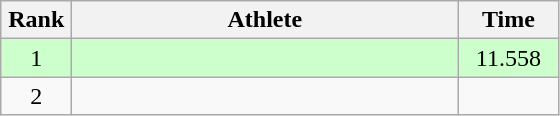<table class=wikitable style="text-align:center">
<tr>
<th width=40>Rank</th>
<th width=250>Athlete</th>
<th width=60>Time</th>
</tr>
<tr bgcolor="ccffcc">
<td>1</td>
<td align=left></td>
<td>11.558</td>
</tr>
<tr>
<td>2</td>
<td align=left></td>
<td></td>
</tr>
</table>
